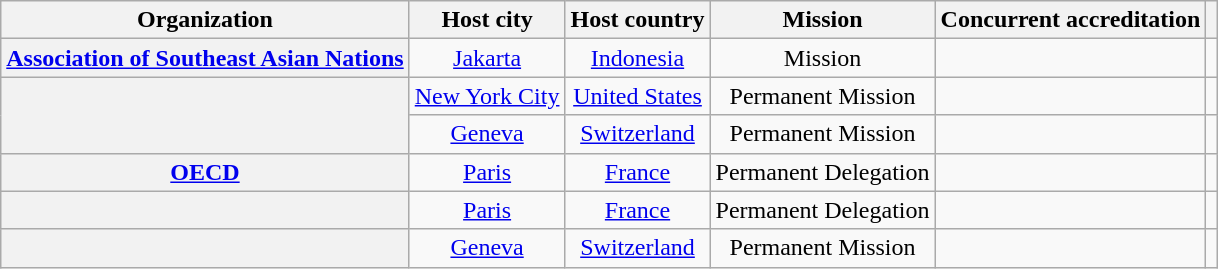<table class="wikitable plainrowheaders" style="text-align:center;">
<tr>
<th scope="col">Organization</th>
<th scope="col">Host city</th>
<th scope="col">Host country</th>
<th scope="col">Mission</th>
<th scope="col">Concurrent accreditation</th>
<th scope="col"></th>
</tr>
<tr>
<th scope="row"> <a href='#'>Association of Southeast Asian Nations</a></th>
<td><a href='#'>Jakarta</a></td>
<td><a href='#'>Indonesia</a></td>
<td>Mission</td>
<td></td>
<td></td>
</tr>
<tr>
<th scope="row"  rowspan="2"></th>
<td><a href='#'>New York City</a></td>
<td><a href='#'>United States</a></td>
<td>Permanent Mission</td>
<td></td>
<td></td>
</tr>
<tr>
<td><a href='#'>Geneva</a></td>
<td><a href='#'>Switzerland</a></td>
<td>Permanent Mission</td>
<td></td>
<td></td>
</tr>
<tr>
<th scope="row"> <a href='#'>OECD</a></th>
<td><a href='#'>Paris</a></td>
<td><a href='#'>France</a></td>
<td>Permanent Delegation</td>
<td></td>
<td></td>
</tr>
<tr>
<th scope="row"></th>
<td><a href='#'>Paris</a></td>
<td><a href='#'>France</a></td>
<td>Permanent Delegation</td>
<td></td>
<td></td>
</tr>
<tr>
<th scope="row"></th>
<td><a href='#'>Geneva</a></td>
<td><a href='#'>Switzerland</a></td>
<td>Permanent Mission</td>
<td></td>
<td></td>
</tr>
</table>
